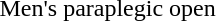<table>
<tr>
<td rowspan="2">Men's paraplegic open</td>
<td rowspan="2"></td>
<td rowspan="2"></td>
<td></td>
</tr>
<tr>
<td></td>
</tr>
</table>
